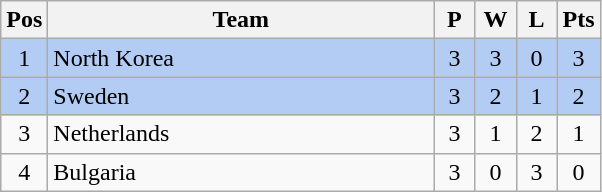<table class="wikitable" style="font-size: 100%">
<tr>
<th width=15>Pos</th>
<th width=250>Team</th>
<th width=20>P</th>
<th width=20>W</th>
<th width=20>L</th>
<th width=20>Pts</th>
</tr>
<tr align=center style="background: #b2ccf4;">
<td>1</td>
<td align="left"> North Korea</td>
<td>3</td>
<td>3</td>
<td>0</td>
<td>3</td>
</tr>
<tr align=center style="background: #b2ccf4;">
<td>2</td>
<td align="left"> Sweden</td>
<td>3</td>
<td>2</td>
<td>1</td>
<td>2</td>
</tr>
<tr align=center>
<td>3</td>
<td align="left"> Netherlands</td>
<td>3</td>
<td>1</td>
<td>2</td>
<td>1</td>
</tr>
<tr align=center>
<td>4</td>
<td align="left"> Bulgaria</td>
<td>3</td>
<td>0</td>
<td>3</td>
<td>0</td>
</tr>
</table>
